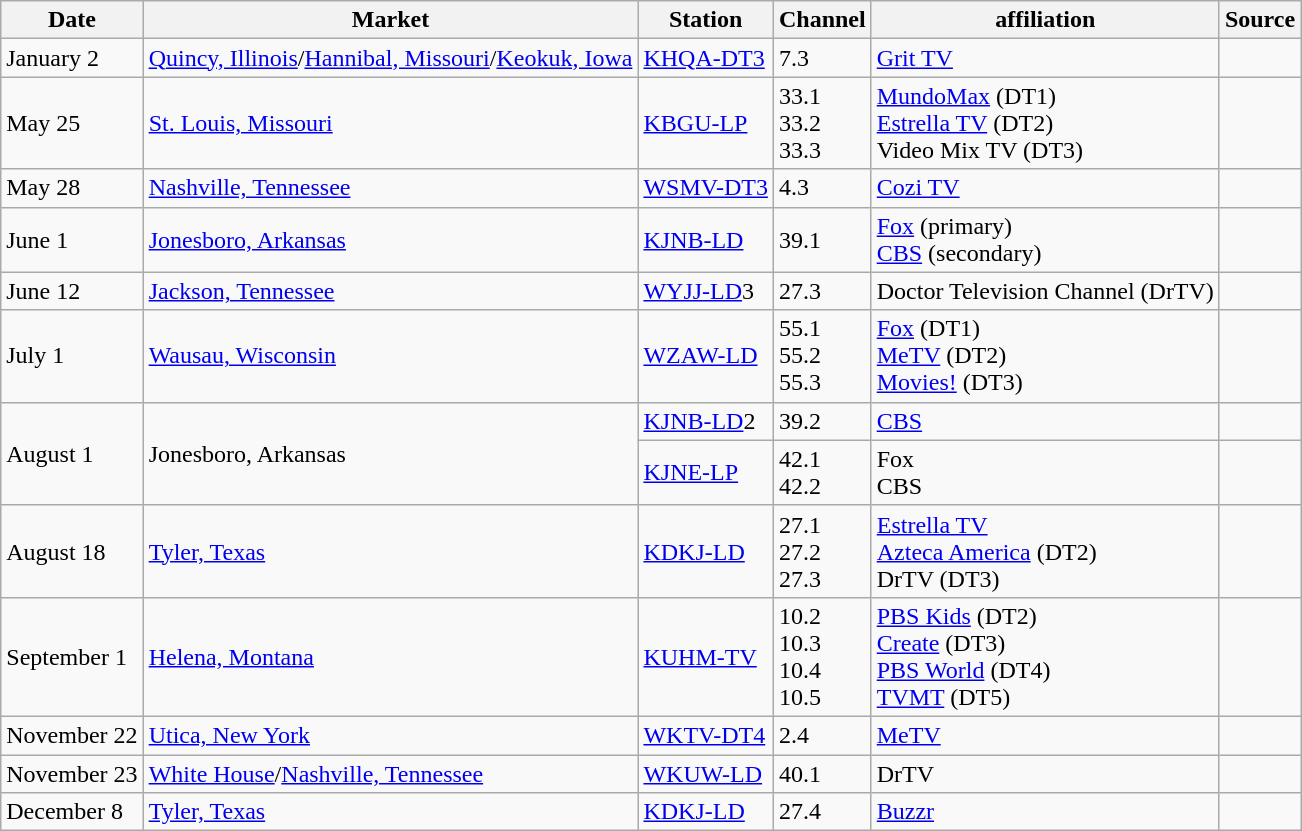<table class="wikitable">
<tr>
<th>Date</th>
<th>Market</th>
<th>Station</th>
<th>Channel</th>
<th>affiliation</th>
<th>Source</th>
</tr>
<tr>
<td>January 2</td>
<td><a href='#'>Quincy, Illinois</a>/<a href='#'>Hannibal, Missouri</a>/<a href='#'>Keokuk, Iowa</a></td>
<td><a href='#'>KHQA-DT3</a></td>
<td>7.3</td>
<td><a href='#'>Grit TV</a></td>
<td></td>
</tr>
<tr>
<td>May 25</td>
<td><a href='#'>St. Louis, Missouri</a></td>
<td><a href='#'>KBGU-LP</a></td>
<td>33.1<br>33.2<br>33.3</td>
<td><a href='#'>MundoMax</a> (DT1)<br><a href='#'>Estrella TV</a> (DT2)<br>Video Mix TV (DT3)</td>
<td></td>
</tr>
<tr>
<td>May 28</td>
<td><a href='#'>Nashville, Tennessee</a></td>
<td><a href='#'>WSMV-DT3</a></td>
<td>4.3</td>
<td><a href='#'>Cozi TV</a></td>
<td></td>
</tr>
<tr>
<td>June 1</td>
<td><a href='#'>Jonesboro, Arkansas</a></td>
<td><a href='#'>KJNB-LD</a></td>
<td>39.1</td>
<td><a href='#'>Fox</a> (primary) <br><a href='#'>CBS</a> (secondary)</td>
<td></td>
</tr>
<tr>
<td>June 12</td>
<td><a href='#'>Jackson, Tennessee</a></td>
<td><a href='#'>WYJJ-LD</a>3</td>
<td>27.3</td>
<td>Doctor Television Channel (DrTV)</td>
<td></td>
</tr>
<tr>
<td>July 1</td>
<td><a href='#'>Wausau, Wisconsin</a></td>
<td><a href='#'>WZAW-LD</a></td>
<td>55.1<br>55.2<br>55.3</td>
<td><a href='#'>Fox</a> (DT1)<br><a href='#'>MeTV</a> (DT2)<br><a href='#'>Movies!</a> (DT3)</td>
<td></td>
</tr>
<tr>
<td rowspan=2>August 1</td>
<td rowspan=2>Jonesboro, Arkansas</td>
<td><a href='#'>KJNB-LD</a>2</td>
<td>39.2</td>
<td><a href='#'>CBS</a></td>
<td></td>
</tr>
<tr>
<td><a href='#'>KJNE-LP</a></td>
<td>42.1 <br> 42.2</td>
<td>Fox <br> CBS</td>
<td></td>
</tr>
<tr>
<td>August 18</td>
<td><a href='#'>Tyler, Texas</a></td>
<td><a href='#'>KDKJ-LD</a></td>
<td>27.1<br>27.2<br>27.3</td>
<td><a href='#'>Estrella TV</a><br><a href='#'>Azteca America</a> (DT2)<br>DrTV (DT3)</td>
<td></td>
</tr>
<tr>
<td>September 1</td>
<td><a href='#'>Helena, Montana</a></td>
<td><a href='#'>KUHM-TV</a></td>
<td>10.2<br>10.3<br>10.4<br>10.5</td>
<td><a href='#'>PBS Kids</a> (DT2)<br><a href='#'>Create</a> (DT3)<br><a href='#'>PBS World</a> (DT4)<br><a href='#'>TVMT</a> (DT5)</td>
<td></td>
</tr>
<tr>
<td>November 22</td>
<td><a href='#'>Utica, New York</a></td>
<td><a href='#'>WKTV-DT4</a></td>
<td>2.4</td>
<td><a href='#'>MeTV</a><br></td>
<td></td>
</tr>
<tr>
<td>November 23</td>
<td><a href='#'>White House</a>/<a href='#'>Nashville, Tennessee</a></td>
<td><a href='#'>WKUW-LD</a></td>
<td>40.1</td>
<td>DrTV</td>
<td></td>
</tr>
<tr>
<td>December 8</td>
<td><a href='#'>Tyler, Texas</a></td>
<td><a href='#'>KDKJ-LD</a></td>
<td>27.4</td>
<td><a href='#'>Buzzr</a></td>
<td></td>
</tr>
</table>
